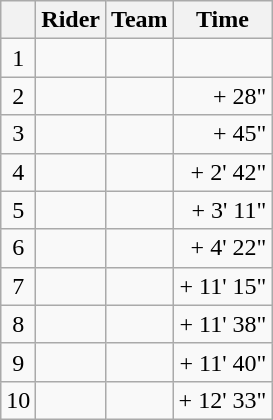<table class="wikitable">
<tr>
<th></th>
<th>Rider</th>
<th>Team</th>
<th>Time</th>
</tr>
<tr>
<td style="text-align:center;">1</td>
<td> </td>
<td></td>
<td style="text-align:right;"></td>
</tr>
<tr>
<td style="text-align:center;">2</td>
<td></td>
<td></td>
<td style="text-align:right;">+ 28"</td>
</tr>
<tr>
<td style="text-align:center;">3</td>
<td> </td>
<td></td>
<td style="text-align:right;">+ 45"</td>
</tr>
<tr>
<td style="text-align:center;">4</td>
<td></td>
<td></td>
<td style="text-align:right;">+ 2' 42"</td>
</tr>
<tr>
<td style="text-align:center;">5</td>
<td></td>
<td></td>
<td style="text-align:right;">+ 3' 11"</td>
</tr>
<tr>
<td style="text-align:center;">6</td>
<td></td>
<td></td>
<td style="text-align:right;">+ 4' 22"</td>
</tr>
<tr>
<td style="text-align:center;">7</td>
<td></td>
<td></td>
<td style="text-align:right;">+ 11' 15"</td>
</tr>
<tr>
<td style="text-align:center;">8</td>
<td></td>
<td></td>
<td style="text-align:right;">+ 11' 38"</td>
</tr>
<tr>
<td style="text-align:center;">9</td>
<td></td>
<td></td>
<td style="text-align:right;">+ 11' 40"</td>
</tr>
<tr>
<td style="text-align:center;">10</td>
<td></td>
<td></td>
<td style="text-align:right;">+ 12' 33"</td>
</tr>
</table>
